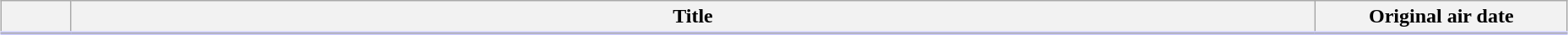<table class="plainrowheaders wikitable" style="width:98%; margin:auto; background:#FFF;">
<tr style="border-bottom: 3px solid #CCF;">
<th style="width:3em;"></th>
<th>Title</th>
<th style="width:12em;">Original air date</th>
</tr>
<tr>
</tr>
</table>
